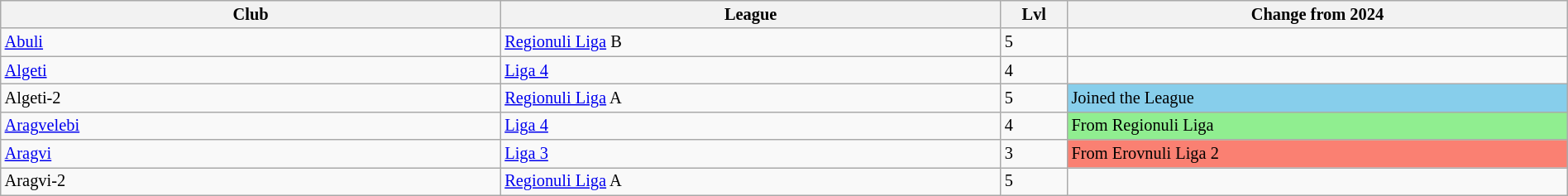<table class="wikitable sortable" width=100% style="font-size:85%">
<tr>
<th width=10%>Club</th>
<th width=10%>League</th>
<th width=1%>Lvl</th>
<th width=10%>Change from 2024</th>
</tr>
<tr>
<td><a href='#'>Abuli</a></td>
<td><a href='#'>Regionuli Liga</a> B</td>
<td>5</td>
<td></td>
</tr>
<tr>
<td><a href='#'>Algeti</a></td>
<td><a href='#'>Liga 4</a></td>
<td>4</td>
<td></td>
</tr>
<tr>
<td>Algeti-2</td>
<td><a href='#'>Regionuli Liga</a> A</td>
<td>5</td>
<td style="background:skyblue">Joined the League</td>
</tr>
<tr>
<td><a href='#'>Aragvelebi</a></td>
<td><a href='#'>Liga 4</a></td>
<td>4</td>
<td style="background:lightgreen">From Regionuli Liga</td>
</tr>
<tr>
<td><a href='#'>Aragvi</a></td>
<td><a href='#'>Liga 3</a></td>
<td>3</td>
<td style="background:salmon">From Erovnuli Liga 2</td>
</tr>
<tr>
<td>Aragvi-2</td>
<td><a href='#'>Regionuli Liga</a> A</td>
<td>5</td>
<td></td>
</tr>
</table>
